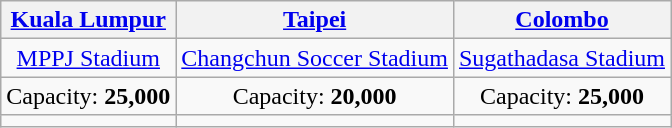<table class="wikitable" style="text-align:center">
<tr>
<th><a href='#'>Kuala Lumpur</a></th>
<th><a href='#'>Taipei</a></th>
<th><a href='#'>Colombo</a></th>
</tr>
<tr>
<td><a href='#'>MPPJ Stadium</a></td>
<td><a href='#'>Changchun Soccer Stadium</a></td>
<td><a href='#'>Sugathadasa Stadium</a></td>
</tr>
<tr>
<td>Capacity: <strong>25,000</strong></td>
<td>Capacity: <strong>20,000</strong></td>
<td>Capacity: <strong>25,000</strong></td>
</tr>
<tr>
<td></td>
<td></td>
<td></td>
</tr>
</table>
